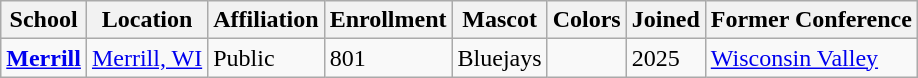<table class="wikitable sortable">
<tr>
<th>School</th>
<th>Location</th>
<th>Affiliation</th>
<th>Enrollment</th>
<th>Mascot</th>
<th>Colors</th>
<th>Joined</th>
<th>Former Conference</th>
</tr>
<tr>
<td><a href='#'><strong>Merrill</strong></a></td>
<td><a href='#'>Merrill, WI</a></td>
<td>Public</td>
<td>801</td>
<td>Bluejays</td>
<td> </td>
<td>2025</td>
<td><a href='#'>Wisconsin Valley</a></td>
</tr>
</table>
